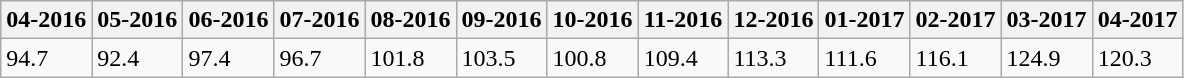<table class="wikitable">
<tr>
<th>04-2016</th>
<th>05-2016</th>
<th>06-2016</th>
<th>07-2016</th>
<th>08-2016</th>
<th>09-2016</th>
<th>10-2016</th>
<th>11-2016</th>
<th>12-2016</th>
<th>01-2017</th>
<th>02-2017</th>
<th>03-2017</th>
<th>04-2017</th>
</tr>
<tr>
<td>94.7</td>
<td>92.4</td>
<td>97.4</td>
<td>96.7</td>
<td>101.8</td>
<td>103.5</td>
<td>100.8</td>
<td>109.4</td>
<td>113.3</td>
<td>111.6</td>
<td>116.1</td>
<td>124.9</td>
<td>120.3</td>
</tr>
</table>
